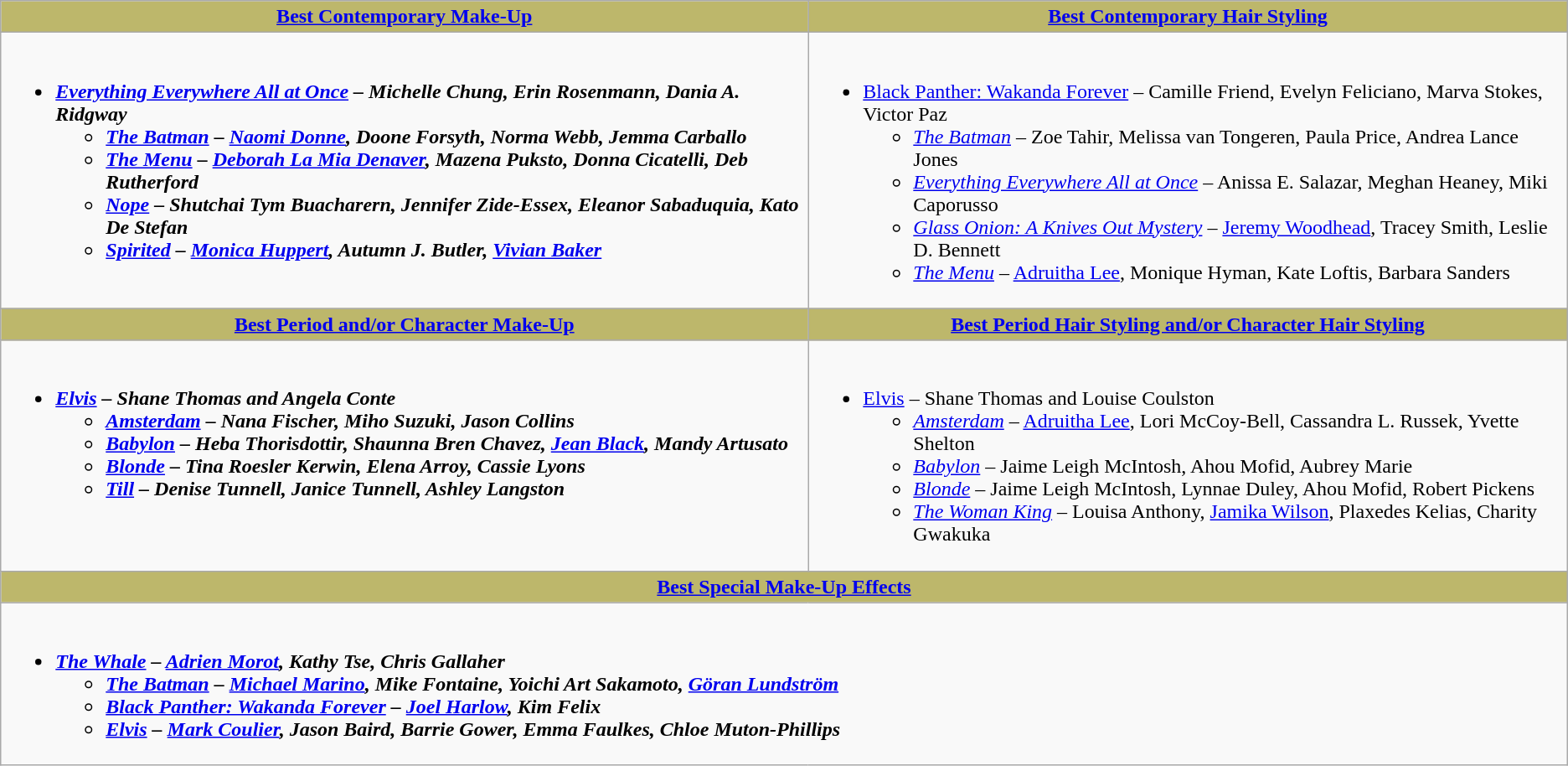<table class=wikitable>
<tr>
<th style="background:#BDB76B;"><a href='#'>Best Contemporary Make-Up</a></th>
<th style="background:#BDB76B;"><a href='#'>Best Contemporary Hair Styling</a></th>
</tr>
<tr>
<td valign="top"><br><ul><li><strong><em><a href='#'>Everything Everywhere All at Once</a><em> – Michelle Chung, Erin Rosenmann, Dania A. Ridgway<strong><ul><li></em><a href='#'>The Batman</a><em> – <a href='#'>Naomi Donne</a>, Doone Forsyth, Norma Webb, Jemma Carballo</li><li></em><a href='#'>The Menu</a><em> – <a href='#'>Deborah La Mia Denaver</a>, Mazena Puksto, Donna Cicatelli, Deb Rutherford</li><li></em><a href='#'>Nope</a><em> – Shutchai Tym Buacharern, Jennifer Zide-Essex, Eleanor Sabaduquia, Kato De Stefan</li><li></em><a href='#'>Spirited</a><em> – <a href='#'>Monica Huppert</a>, Autumn J. Butler, <a href='#'>Vivian Baker</a></li></ul></li></ul></td>
<td valign="top"><br><ul><li></em></strong><a href='#'>Black Panther: Wakanda Forever</a></em> – Camille Friend, Evelyn Feliciano, Marva Stokes, Victor Paz</strong><ul><li><em><a href='#'>The Batman</a></em> – Zoe Tahir, Melissa van Tongeren, Paula Price, Andrea Lance Jones</li><li><em><a href='#'>Everything Everywhere All at Once</a></em> – Anissa E. Salazar, Meghan Heaney, Miki Caporusso</li><li><em><a href='#'>Glass Onion: A Knives Out Mystery</a></em> – <a href='#'>Jeremy Woodhead</a>, Tracey Smith, Leslie D. Bennett</li><li><em><a href='#'>The Menu</a></em> – <a href='#'>Adruitha Lee</a>, Monique Hyman, Kate Loftis, Barbara Sanders</li></ul></li></ul></td>
</tr>
<tr>
<th style="background:#BDB76B;"><a href='#'>Best Period and/or Character Make-Up</a></th>
<th style="background:#BDB76B;"><a href='#'>Best Period Hair Styling and/or Character Hair Styling</a></th>
</tr>
<tr>
<td valign="top"><br><ul><li><strong><em><a href='#'>Elvis</a><em> – Shane Thomas and Angela Conte<strong><ul><li></em><a href='#'>Amsterdam</a><em> – Nana Fischer, Miho Suzuki, Jason Collins</li><li></em><a href='#'>Babylon</a><em> – Heba Thorisdottir, Shaunna Bren Chavez, <a href='#'>Jean Black</a>, Mandy Artusato</li><li></em><a href='#'>Blonde</a><em> – Tina Roesler Kerwin, Elena Arroy, Cassie Lyons</li><li></em><a href='#'>Till</a><em> – Denise Tunnell, Janice Tunnell, Ashley Langston</li></ul></li></ul></td>
<td valign="top"><br><ul><li></em></strong><a href='#'>Elvis</a></em> – Shane Thomas and Louise Coulston</strong><ul><li><em><a href='#'>Amsterdam</a></em> – <a href='#'>Adruitha Lee</a>, Lori McCoy-Bell, Cassandra L. Russek, Yvette Shelton</li><li><em><a href='#'>Babylon</a></em> – Jaime Leigh McIntosh, Ahou Mofid, Aubrey Marie</li><li><em><a href='#'>Blonde</a></em> – Jaime Leigh McIntosh, Lynnae Duley, Ahou Mofid, Robert Pickens</li><li><em><a href='#'>The Woman King</a></em> – Louisa Anthony, <a href='#'>Jamika Wilson</a>, Plaxedes Kelias, Charity Gwakuka</li></ul></li></ul></td>
</tr>
<tr>
<th colspan="2" style="background:#BDB76B;"><a href='#'>Best Special Make-Up Effects</a></th>
</tr>
<tr>
<td colspan="2" valign="top"><br><ul><li><strong><em><a href='#'>The Whale</a><em> – <a href='#'>Adrien Morot</a>, Kathy Tse, Chris Gallaher<strong><ul><li></em><a href='#'>The Batman</a><em> – <a href='#'>Michael Marino</a>, Mike Fontaine, Yoichi Art Sakamoto, <a href='#'>Göran Lundström</a></li><li></em><a href='#'>Black Panther: Wakanda Forever</a><em> – <a href='#'>Joel Harlow</a>, Kim Felix</li><li></em><a href='#'>Elvis</a><em> – <a href='#'>Mark Coulier</a>, Jason Baird, Barrie Gower, Emma Faulkes, Chloe Muton-Phillips</li></ul></li></ul></td>
</tr>
</table>
